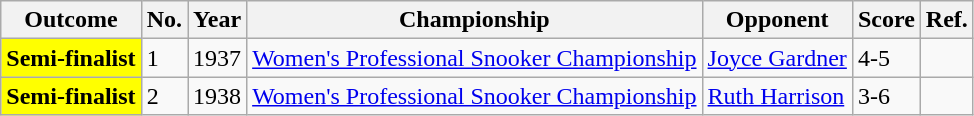<table class="wikitable">
<tr>
<th>Outcome</th>
<th>No.</th>
<th>Year</th>
<th>Championship</th>
<th>Opponent</th>
<th>Score</th>
<th>Ref.</th>
</tr>
<tr>
<th scope="row" style="background:yellow;">Semi-finalist</th>
<td>1</td>
<td>1937</td>
<td><a href='#'>Women's Professional Snooker Championship</a></td>
<td><a href='#'>Joyce Gardner</a></td>
<td>4-5</td>
<td></td>
</tr>
<tr>
<th scope="row" style="background:yellow;">Semi-finalist</th>
<td>2</td>
<td>1938</td>
<td><a href='#'>Women's Professional Snooker Championship</a></td>
<td><a href='#'>Ruth Harrison</a></td>
<td>3-6</td>
<td></td>
</tr>
</table>
